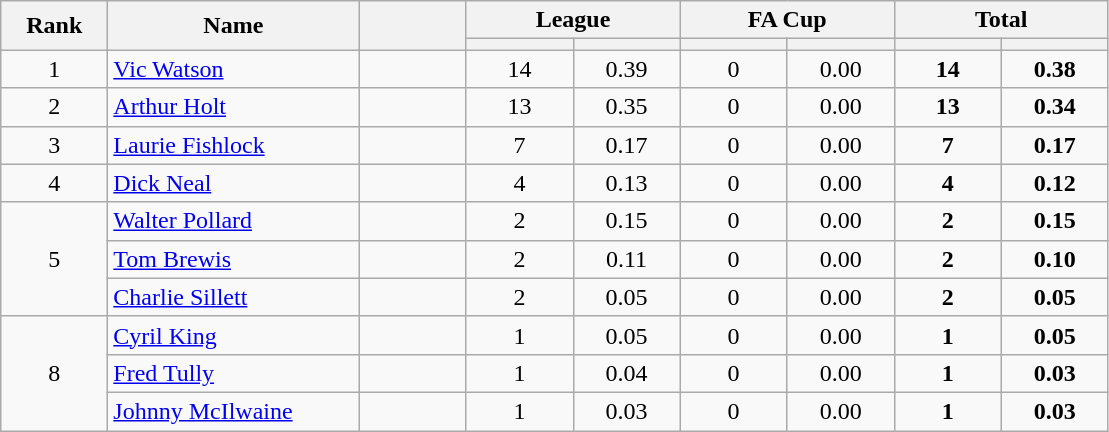<table class="wikitable plainrowheaders" style="text-align:center;">
<tr>
<th scope="col" rowspan="2" style="width:4em;">Rank</th>
<th scope="col" rowspan="2" style="width:10em;">Name</th>
<th scope="col" rowspan="2" style="width:4em;"></th>
<th scope="col" colspan="2">League</th>
<th scope="col" colspan="2">FA Cup</th>
<th scope="col" colspan="2">Total</th>
</tr>
<tr>
<th scope="col" style="width:4em;"></th>
<th scope="col" style="width:4em;"></th>
<th scope="col" style="width:4em;"></th>
<th scope="col" style="width:4em;"></th>
<th scope="col" style="width:4em;"></th>
<th scope="col" style="width:4em;"></th>
</tr>
<tr>
<td>1</td>
<td align="left"><a href='#'>Vic Watson</a></td>
<td></td>
<td>14</td>
<td>0.39</td>
<td>0</td>
<td>0.00</td>
<td><strong>14</strong></td>
<td><strong>0.38</strong></td>
</tr>
<tr>
<td>2</td>
<td align="left"><a href='#'>Arthur Holt</a></td>
<td></td>
<td>13</td>
<td>0.35</td>
<td>0</td>
<td>0.00</td>
<td><strong>13</strong></td>
<td><strong>0.34</strong></td>
</tr>
<tr>
<td>3</td>
<td align="left"><a href='#'>Laurie Fishlock</a></td>
<td></td>
<td>7</td>
<td>0.17</td>
<td>0</td>
<td>0.00</td>
<td><strong>7</strong></td>
<td><strong>0.17</strong></td>
</tr>
<tr>
<td>4</td>
<td align="left"><a href='#'>Dick Neal</a></td>
<td></td>
<td>4</td>
<td>0.13</td>
<td>0</td>
<td>0.00</td>
<td><strong>4</strong></td>
<td><strong>0.12</strong></td>
</tr>
<tr>
<td rowspan="3">5</td>
<td align="left"><a href='#'>Walter Pollard</a></td>
<td></td>
<td>2</td>
<td>0.15</td>
<td>0</td>
<td>0.00</td>
<td><strong>2</strong></td>
<td><strong>0.15</strong></td>
</tr>
<tr>
<td align="left"><a href='#'>Tom Brewis</a></td>
<td></td>
<td>2</td>
<td>0.11</td>
<td>0</td>
<td>0.00</td>
<td><strong>2</strong></td>
<td><strong>0.10</strong></td>
</tr>
<tr>
<td align="left"><a href='#'>Charlie Sillett</a></td>
<td></td>
<td>2</td>
<td>0.05</td>
<td>0</td>
<td>0.00</td>
<td><strong>2</strong></td>
<td><strong>0.05</strong></td>
</tr>
<tr>
<td rowspan="3">8</td>
<td align="left"><a href='#'>Cyril King</a></td>
<td></td>
<td>1</td>
<td>0.05</td>
<td>0</td>
<td>0.00</td>
<td><strong>1</strong></td>
<td><strong>0.05</strong></td>
</tr>
<tr>
<td align="left"><a href='#'>Fred Tully</a></td>
<td></td>
<td>1</td>
<td>0.04</td>
<td>0</td>
<td>0.00</td>
<td><strong>1</strong></td>
<td><strong>0.03</strong></td>
</tr>
<tr>
<td align="left"><a href='#'>Johnny McIlwaine</a></td>
<td></td>
<td>1</td>
<td>0.03</td>
<td>0</td>
<td>0.00</td>
<td><strong>1</strong></td>
<td><strong>0.03</strong></td>
</tr>
</table>
